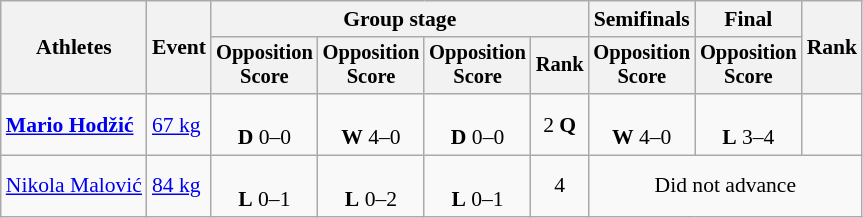<table class="wikitable" style="font-size:90%">
<tr>
<th rowspan="2">Athletes</th>
<th rowspan="2">Event</th>
<th colspan="4">Group stage</th>
<th>Semifinals</th>
<th>Final</th>
<th rowspan="2">Rank</th>
</tr>
<tr style="font-size:95%">
<th>Opposition<br>Score</th>
<th>Opposition<br>Score</th>
<th>Opposition<br>Score</th>
<th>Rank</th>
<th>Opposition<br>Score</th>
<th>Opposition<br>Score</th>
</tr>
<tr align=center>
<td align=left><strong><a href='#'>Mario Hodžić</a></strong></td>
<td align=left><a href='#'>67 kg</a></td>
<td><br><strong>D</strong> 0–0</td>
<td><br><strong>W</strong> 4–0</td>
<td><br><strong>D</strong> 0–0</td>
<td>2 <strong>Q</strong></td>
<td><br><strong>W</strong> 4–0</td>
<td><br><strong>L</strong> 3–4</td>
<td></td>
</tr>
<tr align=center>
<td align=left><a href='#'>Nikola Malović</a></td>
<td align=left><a href='#'>84 kg</a></td>
<td><br><strong>L</strong> 0–1</td>
<td><br><strong>L</strong> 0–2</td>
<td><br><strong>L</strong> 0–1</td>
<td>4</td>
<td colspan=3>Did not advance</td>
</tr>
</table>
